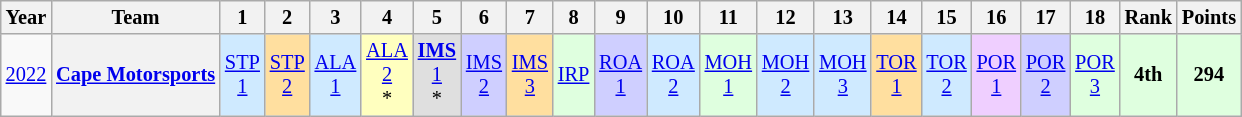<table class="wikitable" style="text-align:center; font-size:85%">
<tr>
<th>Year</th>
<th>Team</th>
<th>1</th>
<th>2</th>
<th>3</th>
<th>4</th>
<th>5</th>
<th>6</th>
<th>7</th>
<th>8</th>
<th>9</th>
<th>10</th>
<th>11</th>
<th>12</th>
<th>13</th>
<th>14</th>
<th>15</th>
<th>16</th>
<th>17</th>
<th>18</th>
<th>Rank</th>
<th>Points</th>
</tr>
<tr>
<td><a href='#'>2022</a></td>
<th nowrap><a href='#'>Cape Motorsports</a></th>
<td style="background:#CFEAFF;"><a href='#'>STP<br>1</a><br></td>
<td style="background:#FFDF9F;"><a href='#'>STP<br>2</a><br></td>
<td style="background:#CFEAFF;"><a href='#'>ALA<br>1</a><br></td>
<td style="background:#FFFFBF;"><a href='#'>ALA<br>2</a><br>*</td>
<td style="background:#DFDFDF;"><a href='#'><strong>IMS</strong><br>1</a><br>*</td>
<td style="background:#CFCFFF;"><a href='#'>IMS<br>2</a><br></td>
<td style="background:#FFDF9F;"><a href='#'>IMS<br>3</a><br></td>
<td style="background:#DFFFDF;"><a href='#'>IRP</a><br></td>
<td style="background:#CFCFFF;"><a href='#'>ROA<br>1</a><br></td>
<td style="background:#CFEAFF;"><a href='#'>ROA<br>2</a><br></td>
<td style="background:#DFFFDF;"><a href='#'>MOH<br>1</a><br></td>
<td style="background:#CFEAFF;"><a href='#'>MOH<br>2</a><br></td>
<td style="background:#CFEAFF;"><a href='#'>MOH<br>3</a><br></td>
<td style="background:#FFDF9F;"><a href='#'>TOR<br>1</a><br></td>
<td style="background:#CFEAFF;"><a href='#'>TOR<br>2</a><br></td>
<td style="background:#EFCFFF;"><a href='#'>POR<br>1</a><br></td>
<td style="background:#CFCFFF;"><a href='#'>POR<br>2</a><br></td>
<td style="background:#DFFFDF;"><a href='#'>POR<br>3</a><br></td>
<th style="background:#DFFFDF;">4th</th>
<th style="background:#DFFFDF;">294</th>
</tr>
</table>
